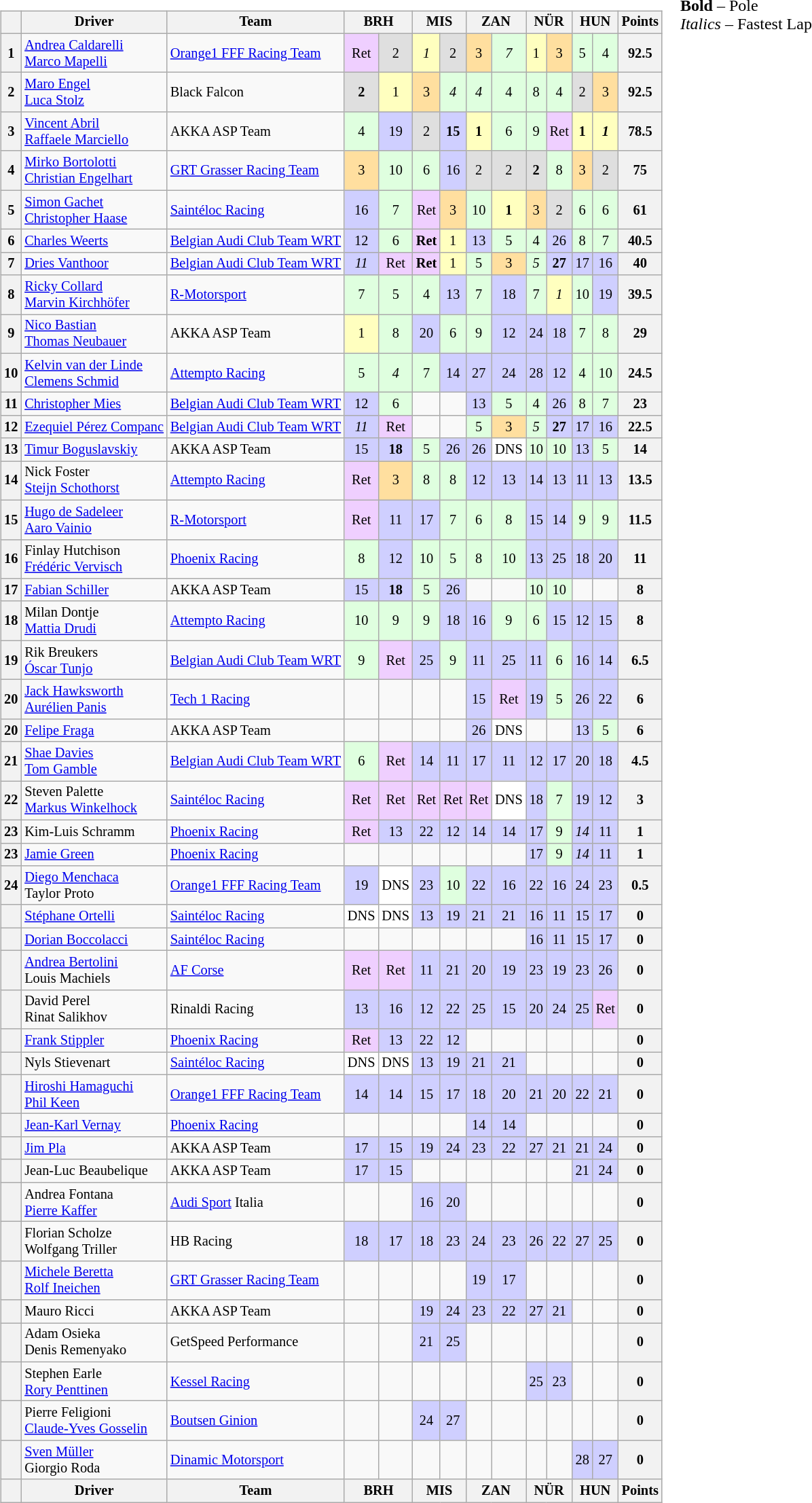<table>
<tr>
<td valign="top"><br><table class="wikitable" style="font-size: 85%; text-align:center;">
<tr>
<th></th>
<th>Driver</th>
<th>Team</th>
<th colspan=2>BRH<br></th>
<th colspan=2>MIS<br></th>
<th colspan=2>ZAN<br></th>
<th colspan=2>NÜR<br></th>
<th colspan=2>HUN<br></th>
<th>Points</th>
</tr>
<tr>
<th>1</th>
<td align=left> <a href='#'>Andrea Caldarelli</a><br> <a href='#'>Marco Mapelli</a></td>
<td align=left> <a href='#'>Orange1 FFF Racing Team</a></td>
<td style="background:#EFCFFF;">Ret</td>
<td style="background:#DFDFDF;">2</td>
<td style="background:#FFFFBF;"><em>1</em></td>
<td style="background:#DFDFDF;">2</td>
<td style="background:#FFDF9F;">3</td>
<td style="background:#DFFFDF;"><em>7</em></td>
<td style="background:#FFFFBF;">1</td>
<td style="background:#FFDF9F;">3</td>
<td style="background:#DFFFDF;">5</td>
<td style="background:#DFFFDF;">4</td>
<th>92.5</th>
</tr>
<tr>
<th>2</th>
<td align=left> <a href='#'>Maro Engel</a><br> <a href='#'>Luca Stolz</a></td>
<td align=left> Black Falcon</td>
<td style="background:#DFDFDF;"><strong>2</strong></td>
<td style="background:#FFFFBF;">1</td>
<td style="background:#FFDF9F;">3</td>
<td style="background:#DFFFDF;"><em>4</em></td>
<td style="background:#DFFFDF;"><em>4</em></td>
<td style="background:#DFFFDF;">4</td>
<td style="background:#DFFFDF;">8</td>
<td style="background:#DFFFDF;">4</td>
<td style="background:#DFDFDF;">2</td>
<td style="background:#FFDF9F;">3</td>
<th>92.5</th>
</tr>
<tr>
<th>3</th>
<td align=left> <a href='#'>Vincent Abril</a><br> <a href='#'>Raffaele Marciello</a></td>
<td align=left> AKKA ASP Team</td>
<td style="background:#DFFFDF;">4</td>
<td style="background:#CFCFFF;">19</td>
<td style="background:#DFDFDF;">2</td>
<td style="background:#CFCFFF;"><strong>15</strong></td>
<td style="background:#FFFFBF;"><strong>1</strong></td>
<td style="background:#DFFFDF;">6</td>
<td style="background:#DFFFDF;">9</td>
<td style="background:#EFCFFF;">Ret</td>
<td style="background:#FFFFBF;"><strong>1</strong></td>
<td style="background:#FFFFBF;"><strong><em>1</em></strong></td>
<th>78.5</th>
</tr>
<tr>
<th>4</th>
<td align=left> <a href='#'>Mirko Bortolotti</a><br> <a href='#'>Christian Engelhart</a></td>
<td align=left> <a href='#'>GRT Grasser Racing Team</a></td>
<td style="background:#FFDF9F;">3</td>
<td style="background:#DFFFDF;">10</td>
<td style="background:#DFFFDF;">6</td>
<td style="background:#CFCFFF;">16</td>
<td style="background:#DFDFDF;">2</td>
<td style="background:#DFDFDF;">2</td>
<td style="background:#DFDFDF;"><strong>2</strong></td>
<td style="background:#DFFFDF;">8</td>
<td style="background:#FFDF9F;">3</td>
<td style="background:#DFDFDF;">2</td>
<th>75</th>
</tr>
<tr>
<th>5</th>
<td align=left> <a href='#'>Simon Gachet</a><br> <a href='#'>Christopher Haase</a></td>
<td align=left> <a href='#'>Saintéloc Racing</a></td>
<td style="background:#CFCFFF;">16</td>
<td style="background:#DFFFDF;">7</td>
<td style="background:#EFCFFF;">Ret</td>
<td style="background:#FFDF9F;">3</td>
<td style="background:#DFFFDF;">10</td>
<td style="background:#FFFFBF;"><strong>1</strong></td>
<td style="background:#FFDF9F;">3</td>
<td style="background:#DFDFDF;">2</td>
<td style="background:#DFFFDF;">6</td>
<td style="background:#DFFFDF;">6</td>
<th>61</th>
</tr>
<tr>
<th>6</th>
<td align=left> <a href='#'>Charles Weerts</a></td>
<td align=left> <a href='#'>Belgian Audi Club Team WRT</a></td>
<td style="background:#CFCFFF;">12</td>
<td style="background:#DFFFDF;">6</td>
<td style="background:#EFCFFF;"><strong>Ret</strong></td>
<td style="background:#FFFFBF;">1</td>
<td style="background:#CFCFFF;">13</td>
<td style="background:#DFFFDF;">5</td>
<td style="background:#DFFFDF;">4</td>
<td style="background:#CFCFFF;">26</td>
<td style="background:#DFFFDF;">8</td>
<td style="background:#DFFFDF;">7</td>
<th>40.5</th>
</tr>
<tr>
<th>7</th>
<td align=left> <a href='#'>Dries Vanthoor</a></td>
<td align=left> <a href='#'>Belgian Audi Club Team WRT</a></td>
<td style="background:#CFCFFF;"><em>11</em></td>
<td style="background:#EFCFFF;">Ret</td>
<td style="background:#EFCFFF;"><strong>Ret</strong></td>
<td style="background:#FFFFBF;">1</td>
<td style="background:#DFFFDF;">5</td>
<td style="background:#FFDF9F;">3</td>
<td style="background:#DFFFDF;"><em>5</em></td>
<td style="background:#CFCFFF;"><strong>27</strong></td>
<td style="background:#CFCFFF;">17</td>
<td style="background:#CFCFFF;">16</td>
<th>40</th>
</tr>
<tr>
<th>8</th>
<td align=left> <a href='#'>Ricky Collard</a><br> <a href='#'>Marvin Kirchhöfer</a></td>
<td align=left> <a href='#'>R-Motorsport</a></td>
<td style="background:#DFFFDF;">7</td>
<td style="background:#DFFFDF;">5</td>
<td style="background:#DFFFDF;">4</td>
<td style="background:#CFCFFF;">13</td>
<td style="background:#DFFFDF;">7</td>
<td style="background:#CFCFFF;">18</td>
<td style="background:#DFFFDF;">7</td>
<td style="background:#FFFFBF;"><em>1</em></td>
<td style="background:#DFFFDF;">10</td>
<td style="background:#CFCFFF;">19</td>
<th>39.5</th>
</tr>
<tr>
<th>9</th>
<td align=left> <a href='#'>Nico Bastian</a><br> <a href='#'>Thomas Neubauer</a></td>
<td align=left> AKKA ASP Team</td>
<td style="background:#FFFFBF;">1</td>
<td style="background:#DFFFDF;">8</td>
<td style="background:#CFCFFF;">20</td>
<td style="background:#DFFFDF;">6</td>
<td style="background:#DFFFDF;">9</td>
<td style="background:#CFCFFF;">12</td>
<td style="background:#CFCFFF;">24</td>
<td style="background:#CFCFFF;">18</td>
<td style="background:#DFFFDF;">7</td>
<td style="background:#DFFFDF;">8</td>
<th>29</th>
</tr>
<tr>
<th>10</th>
<td align=left> <a href='#'>Kelvin van der Linde</a><br> <a href='#'>Clemens Schmid</a></td>
<td align=left> <a href='#'>Attempto Racing</a></td>
<td style="background:#DFFFDF;">5</td>
<td style="background:#DFFFDF;"><em>4</em></td>
<td style="background:#DFFFDF;">7</td>
<td style="background:#CFCFFF;">14</td>
<td style="background:#CFCFFF;">27</td>
<td style="background:#CFCFFF;">24</td>
<td style="background:#CFCFFF;">28</td>
<td style="background:#CFCFFF;">12</td>
<td style="background:#DFFFDF;">4</td>
<td style="background:#DFFFDF;">10</td>
<th>24.5</th>
</tr>
<tr>
<th>11</th>
<td align=left> <a href='#'>Christopher Mies</a></td>
<td align=left> <a href='#'>Belgian Audi Club Team WRT</a></td>
<td style="background:#CFCFFF;">12</td>
<td style="background:#DFFFDF;">6</td>
<td></td>
<td></td>
<td style="background:#CFCFFF;">13</td>
<td style="background:#DFFFDF;">5</td>
<td style="background:#DFFFDF;">4</td>
<td style="background:#CFCFFF;">26</td>
<td style="background:#DFFFDF;">8</td>
<td style="background:#DFFFDF;">7</td>
<th>23</th>
</tr>
<tr>
<th>12</th>
<td align=left> <a href='#'>Ezequiel Pérez Companc</a></td>
<td align=left> <a href='#'>Belgian Audi Club Team WRT</a></td>
<td style="background:#CFCFFF;"><em>11</em></td>
<td style="background:#EFCFFF;">Ret</td>
<td></td>
<td></td>
<td style="background:#DFFFDF;">5</td>
<td style="background:#FFDF9F;">3</td>
<td style="background:#DFFFDF;"><em>5</em></td>
<td style="background:#CFCFFF;"><strong>27</strong></td>
<td style="background:#CFCFFF;">17</td>
<td style="background:#CFCFFF;">16</td>
<th>22.5</th>
</tr>
<tr>
<th>13</th>
<td align=left> <a href='#'>Timur Boguslavskiy</a></td>
<td align=left> AKKA ASP Team</td>
<td style="background:#CFCFFF;">15</td>
<td style="background:#CFCFFF;"><strong>18</strong></td>
<td style="background:#DFFFDF;">5</td>
<td style="background:#CFCFFF;">26</td>
<td style="background:#CFCFFF;">26</td>
<td style="background:#FFFFFF;">DNS</td>
<td style="background:#DFFFDF;">10</td>
<td style="background:#DFFFDF;">10</td>
<td style="background:#CFCFFF;">13</td>
<td style="background:#DFFFDF;">5</td>
<th>14</th>
</tr>
<tr>
<th>14</th>
<td align=left> Nick Foster<br> <a href='#'>Steijn Schothorst</a></td>
<td align=left> <a href='#'>Attempto Racing</a></td>
<td style="background:#EFCFFF;">Ret</td>
<td style="background:#FFDF9F;">3</td>
<td style="background:#DFFFDF;">8</td>
<td style="background:#DFFFDF;">8</td>
<td style="background:#CFCFFF;">12</td>
<td style="background:#CFCFFF;">13</td>
<td style="background:#CFCFFF;">14</td>
<td style="background:#CFCFFF;">13</td>
<td style="background:#CFCFFF;">11</td>
<td style="background:#CFCFFF;">13</td>
<th>13.5</th>
</tr>
<tr>
<th>15</th>
<td align=left> <a href='#'>Hugo de Sadeleer</a><br> <a href='#'>Aaro Vainio</a></td>
<td align=left> <a href='#'>R-Motorsport</a></td>
<td style="background:#EFCFFF;">Ret</td>
<td style="background:#CFCFFF;">11</td>
<td style="background:#CFCFFF;">17</td>
<td style="background:#DFFFDF;">7</td>
<td style="background:#DFFFDF;">6</td>
<td style="background:#DFFFDF;">8</td>
<td style="background:#CFCFFF;">15</td>
<td style="background:#CFCFFF;">14</td>
<td style="background:#DFFFDF;">9</td>
<td style="background:#DFFFDF;">9</td>
<th>11.5</th>
</tr>
<tr>
<th>16</th>
<td align=left> Finlay Hutchison<br> <a href='#'>Frédéric Vervisch</a></td>
<td align=left> <a href='#'>Phoenix Racing</a></td>
<td style="background:#DFFFDF;">8</td>
<td style="background:#CFCFFF;">12</td>
<td style="background:#DFFFDF;">10</td>
<td style="background:#DFFFDF;">5</td>
<td style="background:#DFFFDF;">8</td>
<td style="background:#DFFFDF;">10</td>
<td style="background:#CFCFFF;">13</td>
<td style="background:#CFCFFF;">25</td>
<td style="background:#CFCFFF;">18</td>
<td style="background:#CFCFFF;">20</td>
<th>11</th>
</tr>
<tr>
<th>17</th>
<td align=left> <a href='#'>Fabian Schiller</a></td>
<td align=left> AKKA ASP Team</td>
<td style="background:#CFCFFF;">15</td>
<td style="background:#CFCFFF;"><strong>18</strong></td>
<td style="background:#DFFFDF;">5</td>
<td style="background:#CFCFFF;">26</td>
<td></td>
<td></td>
<td style="background:#DFFFDF;">10</td>
<td style="background:#DFFFDF;">10</td>
<td></td>
<td></td>
<th>8</th>
</tr>
<tr>
<th>18</th>
<td align=left> Milan Dontje<br> <a href='#'>Mattia Drudi</a></td>
<td align=left> <a href='#'>Attempto Racing</a></td>
<td style="background:#DFFFDF;">10</td>
<td style="background:#DFFFDF;">9</td>
<td style="background:#DFFFDF;">9</td>
<td style="background:#CFCFFF;">18</td>
<td style="background:#CFCFFF;">16</td>
<td style="background:#DFFFDF;">9</td>
<td style="background:#DFFFDF;">6</td>
<td style="background:#CFCFFF;">15</td>
<td style="background:#CFCFFF;">12</td>
<td style="background:#CFCFFF;">15</td>
<th>8</th>
</tr>
<tr>
<th>19</th>
<td align=left> Rik Breukers<br> <a href='#'>Óscar Tunjo</a></td>
<td align=left> <a href='#'>Belgian Audi Club Team WRT</a></td>
<td style="background:#DFFFDF;">9</td>
<td style="background:#EFCFFF;">Ret</td>
<td style="background:#CFCFFF;">25</td>
<td style="background:#DFFFDF;">9</td>
<td style="background:#CFCFFF;">11</td>
<td style="background:#CFCFFF;">25</td>
<td style="background:#CFCFFF;">11</td>
<td style="background:#DFFFDF;">6</td>
<td style="background:#CFCFFF;">16</td>
<td style="background:#CFCFFF;">14</td>
<th>6.5</th>
</tr>
<tr>
<th>20</th>
<td align=left> <a href='#'>Jack Hawksworth</a><br> <a href='#'>Aurélien Panis</a></td>
<td align=left> <a href='#'>Tech 1 Racing</a></td>
<td></td>
<td></td>
<td></td>
<td></td>
<td style="background:#CFCFFF;">15</td>
<td style="background:#EFCFFF;">Ret</td>
<td style="background:#CFCFFF;">19</td>
<td style="background:#DFFFDF;">5</td>
<td style="background:#CFCFFF;">26</td>
<td style="background:#CFCFFF;">22</td>
<th>6</th>
</tr>
<tr>
<th>20</th>
<td align=left> <a href='#'>Felipe Fraga</a></td>
<td align=left> AKKA ASP Team</td>
<td></td>
<td></td>
<td></td>
<td></td>
<td style="background:#CFCFFF;">26</td>
<td style="background:#FFFFFF;">DNS</td>
<td></td>
<td></td>
<td style="background:#CFCFFF;">13</td>
<td style="background:#DFFFDF;">5</td>
<th>6</th>
</tr>
<tr>
<th>21</th>
<td align=left> <a href='#'>Shae Davies</a><br> <a href='#'>Tom Gamble</a></td>
<td align=left> <a href='#'>Belgian Audi Club Team WRT</a></td>
<td style="background:#DFFFDF;">6</td>
<td style="background:#EFCFFF;">Ret</td>
<td style="background:#CFCFFF;">14</td>
<td style="background:#CFCFFF;">11</td>
<td style="background:#CFCFFF;">17</td>
<td style="background:#CFCFFF;">11</td>
<td style="background:#CFCFFF;">12</td>
<td style="background:#CFCFFF;">17</td>
<td style="background:#CFCFFF;">20</td>
<td style="background:#CFCFFF;">18</td>
<th>4.5</th>
</tr>
<tr>
<th>22</th>
<td align=left> Steven Palette<br> <a href='#'>Markus Winkelhock</a></td>
<td align=left> <a href='#'>Saintéloc Racing</a></td>
<td style="background:#EFCFFF;">Ret</td>
<td style="background:#EFCFFF;">Ret</td>
<td style="background:#EFCFFF;">Ret</td>
<td style="background:#EFCFFF;">Ret</td>
<td style="background:#EFCFFF;">Ret</td>
<td style="background:#FFFFFF;">DNS</td>
<td style="background:#CFCFFF;">18</td>
<td style="background:#DFFFDF;">7</td>
<td style="background:#CFCFFF;">19</td>
<td style="background:#CFCFFF;">12</td>
<th>3</th>
</tr>
<tr>
<th>23</th>
<td align=left> Kim-Luis Schramm</td>
<td align=left> <a href='#'>Phoenix Racing</a></td>
<td style="background:#EFCFFF;">Ret</td>
<td style="background:#CFCFFF;">13</td>
<td style="background:#CFCFFF;">22</td>
<td style="background:#CFCFFF;">12</td>
<td style="background:#CFCFFF;">14</td>
<td style="background:#CFCFFF;">14</td>
<td style="background:#CFCFFF;">17</td>
<td style="background:#DFFFDF;">9</td>
<td style="background:#CFCFFF;"><em>14</em></td>
<td style="background:#CFCFFF;">11</td>
<th>1</th>
</tr>
<tr>
<th>23</th>
<td align=left> <a href='#'>Jamie Green</a></td>
<td align=left> <a href='#'>Phoenix Racing</a></td>
<td></td>
<td></td>
<td></td>
<td></td>
<td></td>
<td></td>
<td style="background:#CFCFFF;">17</td>
<td style="background:#DFFFDF;">9</td>
<td style="background:#CFCFFF;"><em>14</em></td>
<td style="background:#CFCFFF;">11</td>
<th>1</th>
</tr>
<tr>
<th>24</th>
<td align=left> <a href='#'>Diego Menchaca</a><br> Taylor Proto</td>
<td align=left> <a href='#'>Orange1 FFF Racing Team</a></td>
<td style="background:#CFCFFF;">19</td>
<td style="background:#FFFFFF;">DNS</td>
<td style="background:#CFCFFF;">23</td>
<td style="background:#DFFFDF;">10</td>
<td style="background:#CFCFFF;">22</td>
<td style="background:#CFCFFF;">16</td>
<td style="background:#CFCFFF;">22</td>
<td style="background:#CFCFFF;">16</td>
<td style="background:#CFCFFF;">24</td>
<td style="background:#CFCFFF;">23</td>
<th>0.5</th>
</tr>
<tr>
<th></th>
<td align=left> <a href='#'>Stéphane Ortelli</a></td>
<td align=left> <a href='#'>Saintéloc Racing</a></td>
<td style="background:#FFFFFF;">DNS</td>
<td style="background:#FFFFFF;">DNS</td>
<td style="background:#CFCFFF;">13</td>
<td style="background:#CFCFFF;">19</td>
<td style="background:#CFCFFF;">21</td>
<td style="background:#CFCFFF;">21</td>
<td style="background:#CFCFFF;">16</td>
<td style="background:#CFCFFF;">11</td>
<td style="background:#CFCFFF;">15</td>
<td style="background:#CFCFFF;">17</td>
<th>0</th>
</tr>
<tr>
<th></th>
<td align=left> <a href='#'>Dorian Boccolacci</a></td>
<td align=left> <a href='#'>Saintéloc Racing</a></td>
<td></td>
<td></td>
<td></td>
<td></td>
<td></td>
<td></td>
<td style="background:#CFCFFF;">16</td>
<td style="background:#CFCFFF;">11</td>
<td style="background:#CFCFFF;">15</td>
<td style="background:#CFCFFF;">17</td>
<th>0</th>
</tr>
<tr>
<th></th>
<td align=left> <a href='#'>Andrea Bertolini</a><br> Louis Machiels</td>
<td align=left> <a href='#'>AF Corse</a></td>
<td style="background:#EFCFFF;">Ret</td>
<td style="background:#EFCFFF;">Ret</td>
<td style="background:#CFCFFF;">11</td>
<td style="background:#CFCFFF;">21</td>
<td style="background:#CFCFFF;">20</td>
<td style="background:#CFCFFF;">19</td>
<td style="background:#CFCFFF;">23</td>
<td style="background:#CFCFFF;">19</td>
<td style="background:#CFCFFF;">23</td>
<td style="background:#CFCFFF;">26</td>
<th>0</th>
</tr>
<tr>
<th></th>
<td align=left> David Perel<br> Rinat Salikhov</td>
<td align=left> Rinaldi Racing</td>
<td style="background:#CFCFFF;">13</td>
<td style="background:#CFCFFF;">16</td>
<td style="background:#CFCFFF;">12</td>
<td style="background:#CFCFFF;">22</td>
<td style="background:#CFCFFF;">25</td>
<td style="background:#CFCFFF;">15</td>
<td style="background:#CFCFFF;">20</td>
<td style="background:#CFCFFF;">24</td>
<td style="background:#CFCFFF;">25</td>
<td style="background:#EFCFFF;">Ret</td>
<th>0</th>
</tr>
<tr>
<th></th>
<td align=left> <a href='#'>Frank Stippler</a></td>
<td align=left> <a href='#'>Phoenix Racing</a></td>
<td style="background:#EFCFFF;">Ret</td>
<td style="background:#CFCFFF;">13</td>
<td style="background:#CFCFFF;">22</td>
<td style="background:#CFCFFF;">12</td>
<td></td>
<td></td>
<td></td>
<td></td>
<td></td>
<td></td>
<th>0</th>
</tr>
<tr>
<th></th>
<td align=left> Nyls Stievenart</td>
<td align=left> <a href='#'>Saintéloc Racing</a></td>
<td style="background:#FFFFFF;">DNS</td>
<td style="background:#FFFFFF;">DNS</td>
<td style="background:#CFCFFF;">13</td>
<td style="background:#CFCFFF;">19</td>
<td style="background:#CFCFFF;">21</td>
<td style="background:#CFCFFF;">21</td>
<td></td>
<td></td>
<td></td>
<td></td>
<th>0</th>
</tr>
<tr>
<th></th>
<td align=left> <a href='#'>Hiroshi Hamaguchi</a><br> <a href='#'>Phil Keen</a></td>
<td align=left> <a href='#'>Orange1 FFF Racing Team</a></td>
<td style="background:#CFCFFF;">14</td>
<td style="background:#CFCFFF;">14</td>
<td style="background:#CFCFFF;">15</td>
<td style="background:#CFCFFF;">17</td>
<td style="background:#CFCFFF;">18</td>
<td style="background:#CFCFFF;">20</td>
<td style="background:#CFCFFF;">21</td>
<td style="background:#CFCFFF;">20</td>
<td style="background:#CFCFFF;">22</td>
<td style="background:#CFCFFF;">21</td>
<th>0</th>
</tr>
<tr>
<th></th>
<td align=left> <a href='#'>Jean-Karl Vernay</a></td>
<td align=left> <a href='#'>Phoenix Racing</a></td>
<td></td>
<td></td>
<td></td>
<td></td>
<td style="background:#CFCFFF;">14</td>
<td style="background:#CFCFFF;">14</td>
<td></td>
<td></td>
<td></td>
<td></td>
<th>0</th>
</tr>
<tr>
<th></th>
<td align=left> <a href='#'>Jim Pla</a></td>
<td align=left> AKKA ASP Team</td>
<td style="background:#CFCFFF;">17</td>
<td style="background:#CFCFFF;">15</td>
<td style="background:#CFCFFF;">19</td>
<td style="background:#CFCFFF;">24</td>
<td style="background:#CFCFFF;">23</td>
<td style="background:#CFCFFF;">22</td>
<td style="background:#CFCFFF;">27</td>
<td style="background:#CFCFFF;">21</td>
<td style="background:#CFCFFF;">21</td>
<td style="background:#CFCFFF;">24</td>
<th>0</th>
</tr>
<tr>
<th></th>
<td align=left> Jean-Luc Beaubelique</td>
<td align=left> AKKA ASP Team</td>
<td style="background:#CFCFFF;">17</td>
<td style="background:#CFCFFF;">15</td>
<td></td>
<td></td>
<td></td>
<td></td>
<td></td>
<td></td>
<td style="background:#CFCFFF;">21</td>
<td style="background:#CFCFFF;">24</td>
<th>0</th>
</tr>
<tr>
<th></th>
<td align=left> Andrea Fontana<br> <a href='#'>Pierre Kaffer</a></td>
<td align=left> <a href='#'>Audi Sport</a> Italia</td>
<td></td>
<td></td>
<td style="background:#CFCFFF;">16</td>
<td style="background:#CFCFFF;">20</td>
<td></td>
<td></td>
<td></td>
<td></td>
<td></td>
<td></td>
<th>0</th>
</tr>
<tr>
<th></th>
<td align=left> Florian Scholze<br> Wolfgang Triller</td>
<td align=left> HB Racing</td>
<td style="background:#CFCFFF;">18</td>
<td style="background:#CFCFFF;">17</td>
<td style="background:#CFCFFF;">18</td>
<td style="background:#CFCFFF;">23</td>
<td style="background:#CFCFFF;">24</td>
<td style="background:#CFCFFF;">23</td>
<td style="background:#CFCFFF;">26</td>
<td style="background:#CFCFFF;">22</td>
<td style="background:#CFCFFF;">27</td>
<td style="background:#CFCFFF;">25</td>
<th>0</th>
</tr>
<tr>
<th></th>
<td align=left> <a href='#'>Michele Beretta</a><br> <a href='#'>Rolf Ineichen</a></td>
<td align=left> <a href='#'>GRT Grasser Racing Team</a></td>
<td></td>
<td></td>
<td></td>
<td></td>
<td style="background:#CFCFFF;">19</td>
<td style="background:#CFCFFF;">17</td>
<td></td>
<td></td>
<td></td>
<td></td>
<th>0</th>
</tr>
<tr>
<th></th>
<td align=left> Mauro Ricci</td>
<td align=left> AKKA ASP Team</td>
<td></td>
<td></td>
<td style="background:#CFCFFF;">19</td>
<td style="background:#CFCFFF;">24</td>
<td style="background:#CFCFFF;">23</td>
<td style="background:#CFCFFF;">22</td>
<td style="background:#CFCFFF;">27</td>
<td style="background:#CFCFFF;">21</td>
<td></td>
<td></td>
<th>0</th>
</tr>
<tr>
<th></th>
<td align=left> Adam Osieka<br> Denis Remenyako</td>
<td align=left> GetSpeed Performance</td>
<td></td>
<td></td>
<td style="background:#CFCFFF;">21</td>
<td style="background:#CFCFFF;">25</td>
<td></td>
<td></td>
<td></td>
<td></td>
<td></td>
<td></td>
<th>0</th>
</tr>
<tr>
<th></th>
<td align=left> Stephen Earle<br> <a href='#'>Rory Penttinen</a></td>
<td align=left> <a href='#'>Kessel Racing</a></td>
<td></td>
<td></td>
<td></td>
<td></td>
<td></td>
<td></td>
<td style="background:#CFCFFF;">25</td>
<td style="background:#CFCFFF;">23</td>
<td></td>
<td></td>
<th>0</th>
</tr>
<tr>
<th></th>
<td align=left> Pierre Feligioni<br> <a href='#'>Claude-Yves Gosselin</a></td>
<td align=left> <a href='#'>Boutsen Ginion</a></td>
<td></td>
<td></td>
<td style="background:#CFCFFF;">24</td>
<td style="background:#CFCFFF;">27</td>
<td></td>
<td></td>
<td></td>
<td></td>
<td></td>
<td></td>
<th>0</th>
</tr>
<tr>
<th></th>
<td align=left> <a href='#'>Sven Müller</a><br> Giorgio Roda</td>
<td align=left> <a href='#'>Dinamic Motorsport</a></td>
<td></td>
<td></td>
<td></td>
<td></td>
<td></td>
<td></td>
<td></td>
<td></td>
<td style="background:#CFCFFF;">28</td>
<td style="background:#CFCFFF;">27</td>
<th>0</th>
</tr>
<tr valign="top">
<th valign=middle></th>
<th valign=middle>Driver</th>
<th valign=middle>Team</th>
<th colspan=2>BRH<br></th>
<th colspan=2>MIS<br></th>
<th colspan=2>ZAN<br></th>
<th colspan=2>NÜR<br></th>
<th colspan=2>HUN<br></th>
<th valign=middle>Points</th>
</tr>
</table>
</td>
<td valign="top"><br>
<span><strong>Bold</strong> – Pole<br>
<em>Italics</em> – Fastest Lap</span></td>
</tr>
</table>
